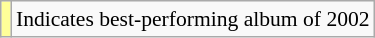<table class="wikitable plainrowheaders" style="font-size:90%;">
<tr>
<td style="background-color:#FFFF99"></td>
<td>Indicates best-performing album of 2002</td>
</tr>
</table>
